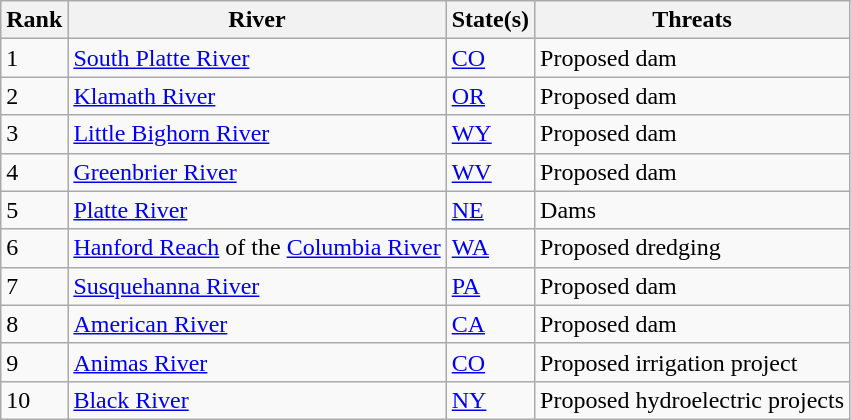<table class="wikitable sortable">
<tr>
<th>Rank</th>
<th>River</th>
<th>State(s)</th>
<th>Threats</th>
</tr>
<tr>
<td>1</td>
<td><a href='#'>South Platte River</a></td>
<td><a href='#'>CO</a></td>
<td>Proposed dam</td>
</tr>
<tr>
<td>2</td>
<td><a href='#'>Klamath River</a></td>
<td><a href='#'>OR</a></td>
<td>Proposed dam</td>
</tr>
<tr>
<td>3</td>
<td><a href='#'>Little Bighorn River</a></td>
<td><a href='#'>WY</a></td>
<td>Proposed dam</td>
</tr>
<tr>
<td>4</td>
<td><a href='#'>Greenbrier River</a></td>
<td><a href='#'>WV</a></td>
<td>Proposed dam</td>
</tr>
<tr>
<td>5</td>
<td><a href='#'>Platte River</a></td>
<td><a href='#'>NE</a></td>
<td>Dams</td>
</tr>
<tr>
<td>6</td>
<td><a href='#'>Hanford Reach</a> of the <a href='#'>Columbia River</a></td>
<td><a href='#'>WA</a></td>
<td>Proposed dredging</td>
</tr>
<tr>
<td>7</td>
<td><a href='#'>Susquehanna River</a></td>
<td><a href='#'>PA</a></td>
<td>Proposed dam</td>
</tr>
<tr>
<td>8</td>
<td><a href='#'>American River</a></td>
<td><a href='#'>CA</a></td>
<td>Proposed dam</td>
</tr>
<tr>
<td>9</td>
<td><a href='#'>Animas River</a></td>
<td><a href='#'>CO</a></td>
<td>Proposed irrigation project</td>
</tr>
<tr>
<td>10</td>
<td><a href='#'>Black River</a></td>
<td><a href='#'>NY</a></td>
<td>Proposed hydroelectric projects</td>
</tr>
</table>
